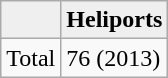<table class="wikitable">
<tr>
<th style="background:#efefef;"></th>
<th style="background:#efefef;">Heliports</th>
</tr>
<tr>
<td>Total</td>
<td>76 (2013)</td>
</tr>
</table>
